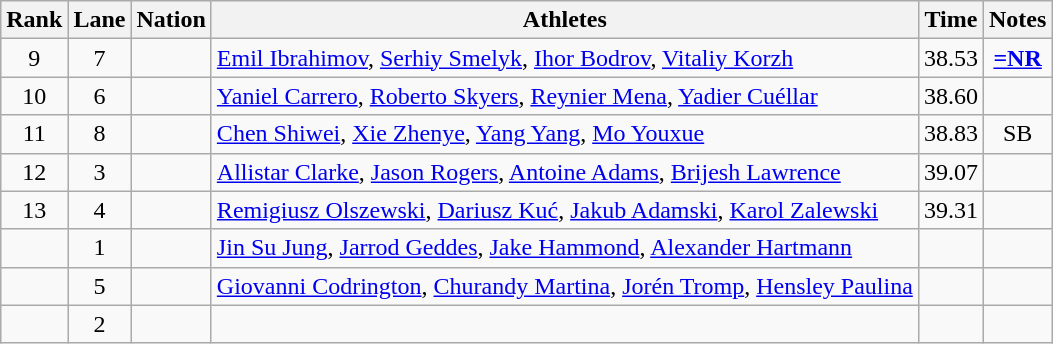<table class="wikitable sortable" style="text-align:center">
<tr>
<th>Rank</th>
<th>Lane</th>
<th>Nation</th>
<th>Athletes</th>
<th>Time</th>
<th>Notes</th>
</tr>
<tr>
<td>9</td>
<td>7</td>
<td align=left></td>
<td align=left><a href='#'>Emil Ibrahimov</a>, <a href='#'>Serhiy Smelyk</a>, <a href='#'>Ihor Bodrov</a>, <a href='#'>Vitaliy Korzh</a></td>
<td>38.53</td>
<td><strong><a href='#'>=NR</a></strong></td>
</tr>
<tr>
<td>10</td>
<td>6</td>
<td align=left></td>
<td align=left><a href='#'>Yaniel Carrero</a>, <a href='#'>Roberto Skyers</a>, <a href='#'>Reynier Mena</a>, <a href='#'>Yadier Cuéllar</a></td>
<td>38.60</td>
<td></td>
</tr>
<tr>
<td>11</td>
<td>8</td>
<td align=left></td>
<td align=left><a href='#'>Chen Shiwei</a>, <a href='#'>Xie Zhenye</a>, <a href='#'>Yang Yang</a>, <a href='#'>Mo Youxue</a></td>
<td>38.83</td>
<td>SB</td>
</tr>
<tr>
<td>12</td>
<td>3</td>
<td align=left></td>
<td align=left><a href='#'>Allistar Clarke</a>, <a href='#'>Jason Rogers</a>, <a href='#'>Antoine Adams</a>, <a href='#'>Brijesh Lawrence</a></td>
<td>39.07</td>
<td></td>
</tr>
<tr>
<td>13</td>
<td>4</td>
<td align=left></td>
<td align=left><a href='#'>Remigiusz Olszewski</a>, <a href='#'>Dariusz Kuć</a>, <a href='#'>Jakub Adamski</a>, <a href='#'>Karol Zalewski</a></td>
<td>39.31</td>
<td></td>
</tr>
<tr>
<td></td>
<td>1</td>
<td align=left></td>
<td align=left><a href='#'>Jin Su Jung</a>, <a href='#'>Jarrod Geddes</a>, <a href='#'>Jake Hammond</a>, <a href='#'>Alexander Hartmann</a></td>
<td></td>
<td></td>
</tr>
<tr>
<td></td>
<td>5</td>
<td align=left></td>
<td align=left><a href='#'>Giovanni Codrington</a>, <a href='#'>Churandy Martina</a>, <a href='#'>Jorén Tromp</a>, <a href='#'>Hensley Paulina</a></td>
<td></td>
<td></td>
</tr>
<tr>
<td></td>
<td>2</td>
<td align=left></td>
<td align=left></td>
<td></td>
<td></td>
</tr>
</table>
